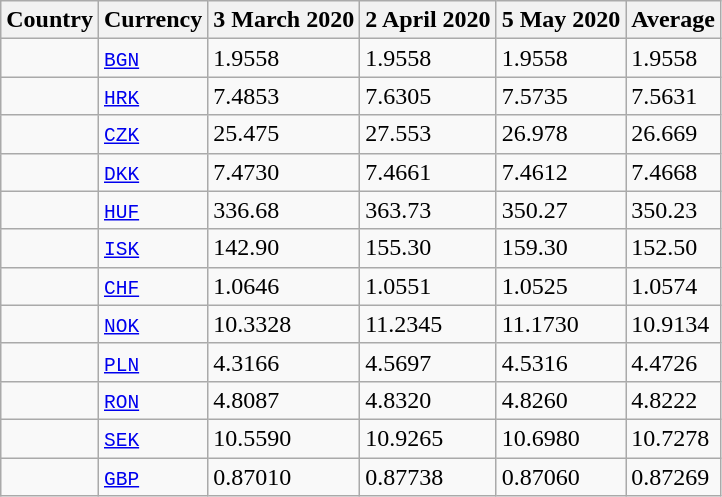<table class="wikitable mw-collapsible mw-collapsed">
<tr>
<th>Country</th>
<th>Currency</th>
<th>3 March 2020</th>
<th>2 April 2020</th>
<th>5 May 2020</th>
<th>Average</th>
</tr>
<tr>
<td></td>
<td><code><a href='#'>BGN</a></code></td>
<td>1.9558</td>
<td>1.9558</td>
<td>1.9558</td>
<td>1.9558</td>
</tr>
<tr>
<td></td>
<td><code><a href='#'>HRK</a></code></td>
<td>7.4853</td>
<td>7.6305</td>
<td>7.5735</td>
<td>7.5631</td>
</tr>
<tr>
<td></td>
<td><code><a href='#'>CZK</a></code></td>
<td>25.475</td>
<td>27.553</td>
<td>26.978</td>
<td>26.669</td>
</tr>
<tr>
<td></td>
<td><code><a href='#'>DKK</a></code></td>
<td>7.4730</td>
<td>7.4661</td>
<td>7.4612</td>
<td>7.4668</td>
</tr>
<tr>
<td></td>
<td><code><a href='#'>HUF</a></code></td>
<td>336.68</td>
<td>363.73</td>
<td>350.27</td>
<td>350.23</td>
</tr>
<tr>
<td></td>
<td><code><a href='#'>ISK</a></code></td>
<td>142.90</td>
<td>155.30</td>
<td>159.30</td>
<td>152.50</td>
</tr>
<tr>
<td></td>
<td><code><a href='#'>CHF</a></code></td>
<td>1.0646</td>
<td>1.0551</td>
<td>1.0525</td>
<td>1.0574</td>
</tr>
<tr>
<td></td>
<td><code><a href='#'>NOK</a></code></td>
<td>10.3328</td>
<td>11.2345</td>
<td>11.1730</td>
<td>10.9134</td>
</tr>
<tr>
<td></td>
<td><code><a href='#'>PLN</a></code></td>
<td>4.3166</td>
<td>4.5697</td>
<td>4.5316</td>
<td>4.4726</td>
</tr>
<tr>
<td></td>
<td><code><a href='#'>RON</a></code></td>
<td>4.8087</td>
<td>4.8320</td>
<td>4.8260</td>
<td>4.8222</td>
</tr>
<tr>
<td></td>
<td><code><a href='#'>SEK</a></code></td>
<td>10.5590</td>
<td>10.9265</td>
<td>10.6980</td>
<td>10.7278</td>
</tr>
<tr>
<td></td>
<td><code><a href='#'>GBP</a></code></td>
<td>0.87010</td>
<td>0.87738</td>
<td>0.87060</td>
<td>0.87269</td>
</tr>
</table>
